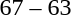<table style="text-align:center;">
<tr>
<th width=200></th>
<th width=100></th>
<th width=200></th>
<th></th>
</tr>
<tr>
<td align=right><strong></strong></td>
<td>67 – 63</td>
<td align=left></td>
</tr>
</table>
